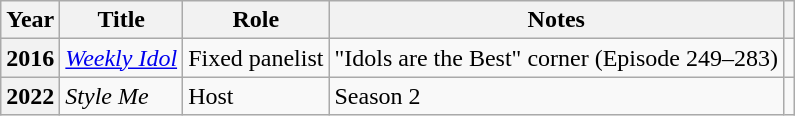<table class="wikitable plainrowheaders">
<tr>
<th scope="col">Year</th>
<th scope="col">Title</th>
<th scope="col">Role</th>
<th scope="col">Notes</th>
<th scope="col"></th>
</tr>
<tr>
<th scope="row">2016</th>
<td><em><a href='#'>Weekly Idol</a></em></td>
<td>Fixed panelist</td>
<td>"Idols are the Best" corner (Episode 249–283)</td>
<td style="text-align:center"></td>
</tr>
<tr>
<th scope="row">2022</th>
<td><em>Style Me</em></td>
<td>Host</td>
<td>Season 2</td>
<td style="text-align:center"></td>
</tr>
</table>
